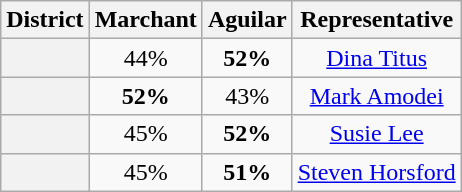<table class=wikitable>
<tr>
<th>District</th>
<th>Marchant</th>
<th>Aguilar</th>
<th>Representative</th>
</tr>
<tr align=center>
<th></th>
<td>44%</td>
<td><strong>52%</strong></td>
<td><a href='#'>Dina Titus</a></td>
</tr>
<tr align=center>
<th></th>
<td><strong>52%</strong></td>
<td>43%</td>
<td><a href='#'>Mark Amodei</a></td>
</tr>
<tr align=center>
<th></th>
<td>45%</td>
<td><strong>52%</strong></td>
<td><a href='#'>Susie Lee</a></td>
</tr>
<tr align=center>
<th></th>
<td>45%</td>
<td><strong>51%</strong></td>
<td><a href='#'>Steven Horsford</a></td>
</tr>
</table>
